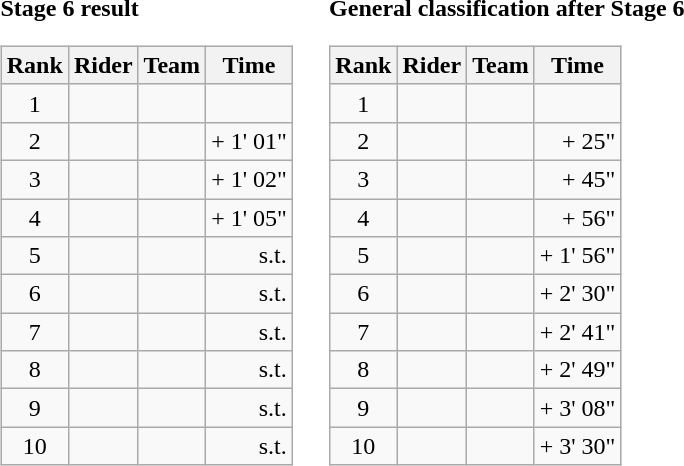<table>
<tr>
<td><strong>Stage 6 result</strong><br><table class="wikitable">
<tr>
<th scope="col">Rank</th>
<th scope="col">Rider</th>
<th scope="col">Team</th>
<th scope="col">Time</th>
</tr>
<tr>
<td style="text-align:center;">1</td>
<td></td>
<td></td>
<td style="text-align:right;"></td>
</tr>
<tr>
<td style="text-align:center;">2</td>
<td></td>
<td></td>
<td style="text-align:right;">+ 1' 01"</td>
</tr>
<tr>
<td style="text-align:center;">3</td>
<td></td>
<td></td>
<td style="text-align:right;">+ 1' 02"</td>
</tr>
<tr>
<td style="text-align:center;">4</td>
<td></td>
<td></td>
<td style="text-align:right;">+ 1' 05"</td>
</tr>
<tr>
<td style="text-align:center;">5</td>
<td></td>
<td></td>
<td style="text-align:right;">s.t.</td>
</tr>
<tr>
<td style="text-align:center;">6</td>
<td></td>
<td></td>
<td style="text-align:right;">s.t.</td>
</tr>
<tr>
<td style="text-align:center;">7</td>
<td></td>
<td></td>
<td style="text-align:right;">s.t.</td>
</tr>
<tr>
<td style="text-align:center;">8</td>
<td></td>
<td></td>
<td style="text-align:right;">s.t.</td>
</tr>
<tr>
<td style="text-align:center;">9</td>
<td></td>
<td></td>
<td style="text-align:right;">s.t.</td>
</tr>
<tr>
<td style="text-align:center;">10</td>
<td></td>
<td></td>
<td style="text-align:right;">s.t.</td>
</tr>
</table>
</td>
<td></td>
<td><strong>General classification after Stage 6</strong><br><table class="wikitable">
<tr>
<th scope="col">Rank</th>
<th scope="col">Rider</th>
<th scope="col">Team</th>
<th scope="col">Time</th>
</tr>
<tr>
<td style="text-align:center;">1</td>
<td></td>
<td></td>
<td style="text-align:right;"></td>
</tr>
<tr>
<td style="text-align:center;">2</td>
<td></td>
<td></td>
<td style="text-align:right;">+ 25"</td>
</tr>
<tr>
<td style="text-align:center;">3</td>
<td></td>
<td></td>
<td style="text-align:right;">+ 45"</td>
</tr>
<tr>
<td style="text-align:center;">4</td>
<td></td>
<td></td>
<td style="text-align:right;">+ 56"</td>
</tr>
<tr>
<td style="text-align:center;">5</td>
<td></td>
<td></td>
<td style="text-align:right;">+ 1' 56"</td>
</tr>
<tr>
<td style="text-align:center;">6</td>
<td></td>
<td></td>
<td style="text-align:right;">+ 2' 30"</td>
</tr>
<tr>
<td style="text-align:center;">7</td>
<td></td>
<td></td>
<td style="text-align:right;">+ 2' 41"</td>
</tr>
<tr>
<td style="text-align:center;">8</td>
<td></td>
<td></td>
<td style="text-align:right;">+ 2' 49"</td>
</tr>
<tr>
<td style="text-align:center;">9</td>
<td></td>
<td></td>
<td style="text-align:right;">+ 3' 08"</td>
</tr>
<tr>
<td style="text-align:center;">10</td>
<td></td>
<td></td>
<td style="text-align:right;">+ 3' 30"</td>
</tr>
</table>
</td>
</tr>
</table>
